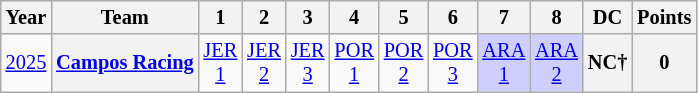<table class="wikitable" style="text-align:center; font-size:85%">
<tr>
<th>Year</th>
<th>Team</th>
<th>1</th>
<th>2</th>
<th>3</th>
<th>4</th>
<th>5</th>
<th>6</th>
<th>7</th>
<th>8</th>
<th>DC</th>
<th>Points</th>
</tr>
<tr>
<td><a href='#'>2025</a></td>
<th><a href='#'>Campos Racing</a></th>
<td style="background:#"><a href='#'>JER<br>1</a><br></td>
<td style="background:#"><a href='#'>JER<br>2</a><br></td>
<td style="background:#"><a href='#'>JER<br>3</a><br></td>
<td style="background:#"><a href='#'>POR<br>1</a><br></td>
<td style="background:#"><a href='#'>POR<br>2</a><br></td>
<td style="background:#"><a href='#'>POR<br>3</a><br></td>
<td style="background:#CFCFFF"><a href='#'>ARA<br>1</a><br></td>
<td style="background:#CFCFFF"><a href='#'>ARA<br>2</a><br></td>
<th>NC†</th>
<th>0</th>
</tr>
</table>
